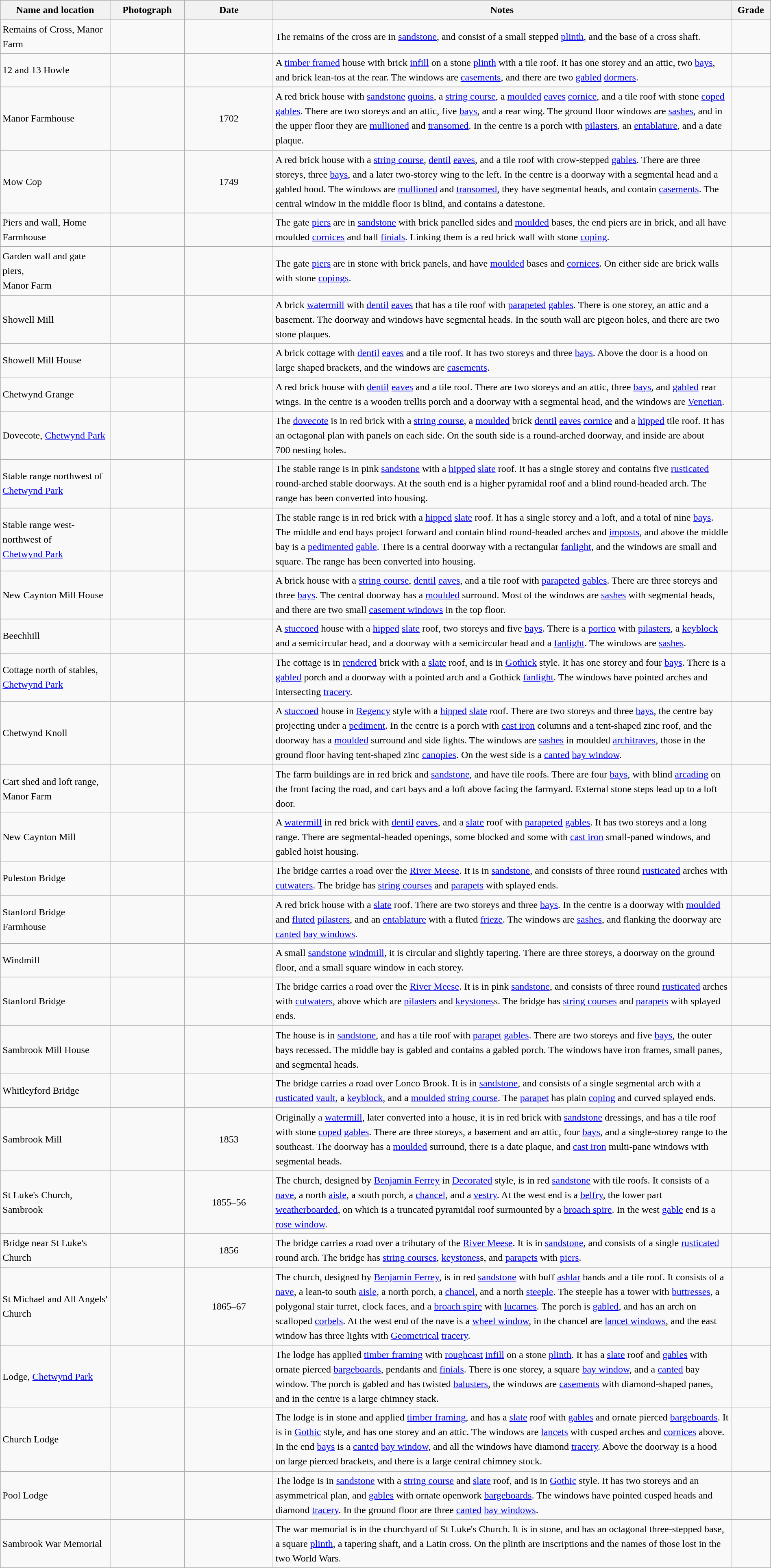<table class="wikitable sortable plainrowheaders" style="width:100%; border:0; text-align:left; line-height:150%;">
<tr>
<th scope="col"  style="width:150px">Name and location</th>
<th scope="col"  style="width:100px" class="unsortable">Photograph</th>
<th scope="col"  style="width:120px">Date</th>
<th scope="col"  style="width:650px" class="unsortable">Notes</th>
<th scope="col"  style="width:50px">Grade</th>
</tr>
<tr>
<td>Remains of Cross, Manor Farm<br><small></small></td>
<td></td>
<td align="center"></td>
<td>The remains of the cross are in <a href='#'>sandstone</a>, and consist of a small stepped <a href='#'>plinth</a>, and the base of a cross shaft.</td>
<td align="center" ></td>
</tr>
<tr>
<td>12 and 13 Howle<br><small></small></td>
<td></td>
<td align="center"></td>
<td>A <a href='#'>timber framed</a> house with brick <a href='#'>infill</a> on a stone <a href='#'>plinth</a> with a tile roof.  It has one storey and an attic, two <a href='#'>bays</a>, and brick lean-tos at the rear.  The windows are <a href='#'>casements</a>, and there are two <a href='#'>gabled</a> <a href='#'>dormers</a>.</td>
<td align="center" ></td>
</tr>
<tr>
<td>Manor Farmhouse<br><small></small></td>
<td></td>
<td align="center">1702</td>
<td>A red brick house with <a href='#'>sandstone</a> <a href='#'>quoins</a>, a <a href='#'>string course</a>, a <a href='#'>moulded</a> <a href='#'>eaves</a> <a href='#'>cornice</a>, and a tile roof with stone <a href='#'>coped</a> <a href='#'>gables</a>.  There are two storeys and an attic, five <a href='#'>bays</a>, and a rear wing.  The ground floor windows are <a href='#'>sashes</a>, and in the upper floor they are <a href='#'>mullioned</a> and <a href='#'>transomed</a>.  In the centre is a porch with <a href='#'>pilasters</a>, an <a href='#'>entablature</a>, and a date plaque.</td>
<td align="center" ></td>
</tr>
<tr>
<td>Mow Cop<br><small></small></td>
<td></td>
<td align="center">1749</td>
<td>A red brick house with a <a href='#'>string course</a>, <a href='#'>dentil</a> <a href='#'>eaves</a>, and a tile roof with crow-stepped <a href='#'>gables</a>.  There are three storeys, three <a href='#'>bays</a>, and a later two-storey wing to the left.  In the centre is a doorway with a segmental head and a gabled hood.  The windows are <a href='#'>mullioned</a> and <a href='#'>transomed</a>, they have segmental heads, and contain <a href='#'>casements</a>.  The central window in the middle floor is blind, and contains a datestone.</td>
<td align="center" ></td>
</tr>
<tr>
<td>Piers and wall, Home Farmhouse<br><small></small></td>
<td></td>
<td align="center"></td>
<td>The gate <a href='#'>piers</a> are in <a href='#'>sandstone</a> with brick panelled sides and <a href='#'>moulded</a> bases, the end piers are in brick, and all have moulded <a href='#'>cornices</a> and ball <a href='#'>finials</a>.  Linking them is a red brick wall with stone <a href='#'>coping</a>.</td>
<td align="center" ></td>
</tr>
<tr>
<td>Garden wall and gate piers,<br>Manor Farm<br><small></small></td>
<td></td>
<td align="center"></td>
<td>The gate <a href='#'>piers</a> are in stone with brick panels, and have <a href='#'>moulded</a> bases and <a href='#'>cornices</a>.  On either side are brick walls with stone <a href='#'>copings</a>.</td>
<td align="center" ></td>
</tr>
<tr>
<td>Showell Mill<br><small></small></td>
<td></td>
<td align="center"></td>
<td>A brick <a href='#'>watermill</a> with <a href='#'>dentil</a> <a href='#'>eaves</a> that has a tile roof with <a href='#'>parapeted</a> <a href='#'>gables</a>.  There is one storey, an attic and a basement.  The doorway and windows have segmental heads.  In the south wall are pigeon holes, and there are two stone plaques.</td>
<td align="center" ></td>
</tr>
<tr>
<td>Showell Mill House<br><small></small></td>
<td></td>
<td align="center"></td>
<td>A brick cottage with <a href='#'>dentil</a> <a href='#'>eaves</a> and a tile roof.  It has two storeys and three <a href='#'>bays</a>.  Above the door is a hood on large shaped brackets, and the windows are <a href='#'>casements</a>.</td>
<td align="center" ></td>
</tr>
<tr>
<td>Chetwynd Grange<br><small></small></td>
<td></td>
<td align="center"></td>
<td>A red brick house with <a href='#'>dentil</a> <a href='#'>eaves</a> and a tile roof.  There are two storeys and an attic, three <a href='#'>bays</a>, and <a href='#'>gabled</a> rear wings.  In the centre is a wooden trellis porch and a doorway with a segmental head, and the windows are <a href='#'>Venetian</a>.</td>
<td align="center" ></td>
</tr>
<tr>
<td>Dovecote, <a href='#'>Chetwynd Park</a><br><small></small></td>
<td></td>
<td align="center"></td>
<td>The <a href='#'>dovecote</a> is in red brick with a <a href='#'>string course</a>, a <a href='#'>moulded</a> brick <a href='#'>dentil</a> <a href='#'>eaves</a> <a href='#'>cornice</a> and a <a href='#'>hipped</a> tile roof.  It has an octagonal plan with panels on each side.  On the south side is a round-arched doorway, and inside are about 700 nesting holes.</td>
<td align="center" ></td>
</tr>
<tr>
<td>Stable range northwest of<br><a href='#'>Chetwynd Park</a><br><small></small></td>
<td></td>
<td align="center"></td>
<td>The stable range is in pink <a href='#'>sandstone</a> with a <a href='#'>hipped</a> <a href='#'>slate</a> roof.  It has a single storey and contains five <a href='#'>rusticated</a> round-arched stable doorways.  At the south end is a higher pyramidal roof and a blind round-headed arch.  The range has been converted into housing.</td>
<td align="center" ></td>
</tr>
<tr>
<td>Stable range west-northwest of<br><a href='#'>Chetwynd Park</a><br><small></small></td>
<td></td>
<td align="center"></td>
<td>The stable range is in red brick with a <a href='#'>hipped</a> <a href='#'>slate</a> roof.  It has a single storey and a loft, and a total of nine <a href='#'>bays</a>.  The middle and end bays project forward and contain blind round-headed arches and <a href='#'>imposts</a>, and above the middle bay is a <a href='#'>pedimented</a> <a href='#'>gable</a>.  There is a central doorway with a rectangular <a href='#'>fanlight</a>, and the windows are small and square.  The range has been converted into housing.</td>
<td align="center" ></td>
</tr>
<tr>
<td>New Caynton Mill House<br><small></small></td>
<td></td>
<td align="center"></td>
<td>A brick house with a <a href='#'>string course</a>, <a href='#'>dentil</a> <a href='#'>eaves</a>, and a tile roof with <a href='#'>parapeted</a> <a href='#'>gables</a>.  There are three storeys and three <a href='#'>bays</a>.  The central doorway has a <a href='#'>moulded</a> surround.  Most of the windows are <a href='#'>sashes</a> with segmental heads, and there are two small <a href='#'>casement windows</a> in the top floor.</td>
<td align="center" ></td>
</tr>
<tr>
<td>Beechhill<br><small></small></td>
<td></td>
<td align="center"></td>
<td>A <a href='#'>stuccoed</a> house with a <a href='#'>hipped</a> <a href='#'>slate</a> roof, two storeys and five <a href='#'>bays</a>.  There is a <a href='#'>portico</a> with <a href='#'>pilasters</a>, a <a href='#'>keyblock</a> and a semicircular head, and a doorway with a semicircular head and a <a href='#'>fanlight</a>.  The windows are <a href='#'>sashes</a>.</td>
<td align="center" ></td>
</tr>
<tr>
<td>Cottage north of stables,<br><a href='#'>Chetwynd Park</a><br><small></small></td>
<td></td>
<td align="center"></td>
<td>The cottage is in <a href='#'>rendered</a> brick with a <a href='#'>slate</a> roof, and is in <a href='#'>Gothick</a> style.  It has one storey and four <a href='#'>bays</a>.  There is a <a href='#'>gabled</a> porch and a doorway with a pointed arch and a Gothick <a href='#'>fanlight</a>.  The windows have pointed arches and intersecting <a href='#'>tracery</a>.</td>
<td align="center" ></td>
</tr>
<tr>
<td>Chetwynd Knoll<br><small></small></td>
<td></td>
<td align="center"></td>
<td>A <a href='#'>stuccoed</a> house in <a href='#'>Regency</a> style with a <a href='#'>hipped</a> <a href='#'>slate</a> roof.  There are two storeys and three <a href='#'>bays</a>, the centre bay projecting under a <a href='#'>pediment</a>.  In the centre is a porch with <a href='#'>cast iron</a> columns and a tent-shaped zinc roof, and the doorway has a <a href='#'>moulded</a> surround and side lights.  The windows are <a href='#'>sashes</a> in moulded <a href='#'>architraves</a>, those in the ground floor having tent-shaped zinc <a href='#'>canopies</a>.  On the west side is a <a href='#'>canted</a> <a href='#'>bay window</a>.</td>
<td align="center" ></td>
</tr>
<tr>
<td>Cart shed and loft range, Manor Farm<br><small></small></td>
<td></td>
<td align="center"></td>
<td>The farm buildings are in red brick and <a href='#'>sandstone</a>, and have tile roofs.  There are four <a href='#'>bays</a>, with blind <a href='#'>arcading</a> on the front facing the road, and cart bays and a loft above facing the farmyard.  External stone steps lead up to a loft door.</td>
<td align="center" ></td>
</tr>
<tr>
<td>New Caynton Mill<br><small></small></td>
<td></td>
<td align="center"></td>
<td>A <a href='#'>watermill</a> in red brick with <a href='#'>dentil</a> <a href='#'>eaves</a>, and a <a href='#'>slate</a> roof with <a href='#'>parapeted</a> <a href='#'>gables</a>.  It has two storeys and a long range.  There are segmental-headed openings, some blocked and some with <a href='#'>cast iron</a> small-paned windows, and gabled hoist housing.</td>
<td align="center" ></td>
</tr>
<tr>
<td>Puleston Bridge<br><small></small></td>
<td></td>
<td align="center"></td>
<td>The bridge carries a road over the <a href='#'>River Meese</a>.  It is in <a href='#'>sandstone</a>, and consists of three round <a href='#'>rusticated</a> arches with <a href='#'>cutwaters</a>.  The bridge has <a href='#'>string courses</a> and <a href='#'>parapets</a> with splayed ends.</td>
<td align="center" ></td>
</tr>
<tr>
<td>Stanford Bridge Farmhouse<br><small></small></td>
<td></td>
<td align="center"></td>
<td>A red brick house with a <a href='#'>slate</a> roof.  There are two storeys and three <a href='#'>bays</a>.  In the centre is a doorway with <a href='#'>moulded</a> and <a href='#'>fluted</a> <a href='#'>pilasters</a>, and an <a href='#'>entablature</a> with a fluted <a href='#'>frieze</a>.  The windows are <a href='#'>sashes</a>, and flanking the doorway are <a href='#'>canted</a> <a href='#'>bay windows</a>.</td>
<td align="center" ></td>
</tr>
<tr>
<td>Windmill<br><small></small></td>
<td></td>
<td align="center"></td>
<td>A small <a href='#'>sandstone</a> <a href='#'>windmill</a>, it is circular and slightly tapering.  There are three storeys, a doorway on the ground floor, and a small square window in each storey.</td>
<td align="center" ></td>
</tr>
<tr>
<td>Stanford Bridge<br><small></small></td>
<td></td>
<td align="center"></td>
<td>The bridge carries a road over the <a href='#'>River Meese</a>.  It is in pink <a href='#'>sandstone</a>, and consists of three round <a href='#'>rusticated</a> arches with <a href='#'>cutwaters</a>, above which are <a href='#'>pilasters</a> and <a href='#'>keystones</a>s.  The bridge has <a href='#'>string courses</a> and <a href='#'>parapets</a> with splayed ends.</td>
<td align="center" ></td>
</tr>
<tr>
<td>Sambrook Mill House<br><small></small></td>
<td></td>
<td align="center"></td>
<td>The house is in <a href='#'>sandstone</a>, and has a tile roof with <a href='#'>parapet</a> <a href='#'>gables</a>.  There are two storeys and five <a href='#'>bays</a>, the outer bays recessed.  The middle bay is gabled and contains a gabled porch.  The windows have iron frames, small panes, and segmental heads.</td>
<td align="center" ></td>
</tr>
<tr>
<td>Whitleyford Bridge<br><small></small></td>
<td></td>
<td align="center"></td>
<td>The bridge carries a road over Lonco Brook.  It is in <a href='#'>sandstone</a>, and consists of a single segmental arch with a <a href='#'>rusticated</a> <a href='#'>vault</a>, a <a href='#'>keyblock</a>, and a <a href='#'>moulded</a> <a href='#'>string course</a>.  The <a href='#'>parapet</a> has plain <a href='#'>coping</a> and curved splayed ends.</td>
<td align="center" ></td>
</tr>
<tr>
<td>Sambrook Mill<br><small></small></td>
<td></td>
<td align="center">1853</td>
<td>Originally a <a href='#'>watermill</a>, later converted into a house, it is in red brick with <a href='#'>sandstone</a> dressings, and has a tile roof with stone <a href='#'>coped</a> <a href='#'>gables</a>.  There are three storeys, a basement and an attic, four <a href='#'>bays</a>, and a single-storey range to the southeast.  The doorway has a <a href='#'>moulded</a> surround, there is a date plaque, and  <a href='#'>cast iron</a> multi-pane windows with segmental heads.</td>
<td align="center" ></td>
</tr>
<tr>
<td>St Luke's Church, Sambrook<br><small></small></td>
<td></td>
<td align="center">1855–56</td>
<td>The church, designed by <a href='#'>Benjamin Ferrey</a> in <a href='#'>Decorated</a> style, is in red <a href='#'>sandstone</a> with tile roofs.  It consists of a <a href='#'>nave</a>, a north <a href='#'>aisle</a>, a south porch, a <a href='#'>chancel</a>, and a <a href='#'>vestry</a>.  At the west end is a <a href='#'>belfry</a>, the lower part <a href='#'>weatherboarded</a>, on which is a truncated pyramidal roof surmounted by a <a href='#'>broach spire</a>.  In the west <a href='#'>gable</a> end is a <a href='#'>rose window</a>.</td>
<td align="center" ></td>
</tr>
<tr>
<td>Bridge near St Luke's Church<br><small></small></td>
<td></td>
<td align="center">1856</td>
<td>The bridge carries a road over a tributary of the <a href='#'>River Meese</a>.  It is in <a href='#'>sandstone</a>, and consists of a single <a href='#'>rusticated</a> round arch.  The bridge has <a href='#'>string courses</a>, <a href='#'>keystones</a>s, and <a href='#'>parapets</a> with <a href='#'>piers</a>.</td>
<td align="center" ></td>
</tr>
<tr>
<td>St Michael and All Angels' Church<br><small></small></td>
<td></td>
<td align="center">1865–67</td>
<td>The church, designed by <a href='#'>Benjamin Ferrey</a>, is in red <a href='#'>sandstone</a> with buff <a href='#'>ashlar</a> bands and a tile roof.  It consists of a <a href='#'>nave</a>, a lean-to south <a href='#'>aisle</a>, a north porch, a <a href='#'>chancel</a>, and a north <a href='#'>steeple</a>.  The steeple has a tower with <a href='#'>buttresses</a>, a polygonal stair turret, clock faces, and a <a href='#'>broach spire</a> with <a href='#'>lucarnes</a>.  The porch is <a href='#'>gabled</a>, and has an arch on scalloped <a href='#'>corbels</a>.  At the west end of the nave is a <a href='#'>wheel window</a>, in the chancel are <a href='#'>lancet windows</a>, and the east window has three lights with <a href='#'>Geometrical</a> <a href='#'>tracery</a>.</td>
<td align="center" ></td>
</tr>
<tr>
<td>Lodge, <a href='#'>Chetwynd Park</a><br><small></small></td>
<td></td>
<td align="center"></td>
<td>The lodge has applied <a href='#'>timber framing</a> with <a href='#'>roughcast</a> <a href='#'>infill</a> on a stone <a href='#'>plinth</a>.  It has a <a href='#'>slate</a> roof and <a href='#'>gables</a> with ornate pierced <a href='#'>bargeboards</a>, pendants and <a href='#'>finials</a>.  There is one storey, a square <a href='#'>bay window</a>, and a <a href='#'>canted</a> bay window.  The porch is gabled and has twisted <a href='#'>balusters</a>, the windows are <a href='#'>casements</a> with diamond-shaped panes, and in the centre is a large chimney stack.</td>
<td align="center" ></td>
</tr>
<tr>
<td>Church Lodge<br><small></small></td>
<td></td>
<td align="center"></td>
<td>The lodge is in stone and applied <a href='#'>timber framing</a>, and has a <a href='#'>slate</a> roof with <a href='#'>gables</a> and ornate pierced <a href='#'>bargeboards</a>.  It is in <a href='#'>Gothic</a> style, and has one storey and an attic.  The windows are <a href='#'>lancets</a> with cusped arches and <a href='#'>cornices</a> above.  In the end <a href='#'>bays</a> is a <a href='#'>canted</a> <a href='#'>bay window</a>, and all the windows have diamond <a href='#'>tracery</a>.  Above the doorway is a hood on large pierced brackets, and there is a large central chimney stock.</td>
<td align="center" ></td>
</tr>
<tr>
<td>Pool Lodge<br><small></small></td>
<td></td>
<td align="center"></td>
<td>The lodge is in <a href='#'>sandstone</a> with a <a href='#'>string course</a> and <a href='#'>slate</a> roof, and is in <a href='#'>Gothic</a> style.  It has two storeys and an asymmetrical plan, and <a href='#'>gables</a> with ornate openwork <a href='#'>bargeboards</a>.   The windows have pointed cusped heads and diamond <a href='#'>tracery</a>.  In the ground floor are three <a href='#'>canted</a> <a href='#'>bay windows</a>.</td>
<td align="center" ></td>
</tr>
<tr>
<td>Sambrook War Memorial<br><small></small></td>
<td></td>
<td align="center"></td>
<td>The war memorial is in the churchyard of St Luke's Church.  It is in stone, and has an octagonal three-stepped base, a square <a href='#'>plinth</a>, a tapering shaft, and a Latin cross.  On the plinth are inscriptions and the names of those lost in the two World Wars.</td>
<td align="center" ></td>
</tr>
<tr>
</tr>
</table>
